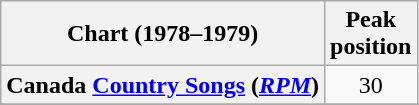<table class="wikitable sortable plainrowheaders">
<tr>
<th scope="col">Chart (1978–1979)</th>
<th scope="col">Peak<br>position</th>
</tr>
<tr>
<th scope="row">Canada <a href='#'>Country Songs</a> (<em><a href='#'>RPM</a></em>)</th>
<td align="center">30</td>
</tr>
<tr>
</tr>
<tr>
</tr>
</table>
